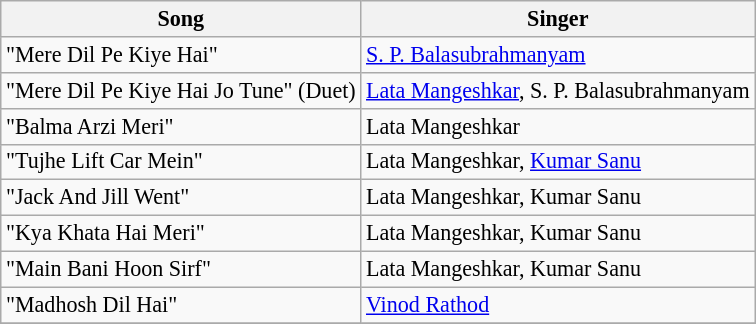<table class="wikitable" style="font-size:92%">
<tr>
<th>Song</th>
<th>Singer</th>
</tr>
<tr>
<td>"Mere Dil Pe Kiye Hai"</td>
<td><a href='#'>S. P. Balasubrahmanyam</a></td>
</tr>
<tr>
<td>"Mere Dil Pe Kiye Hai Jo Tune" (Duet)</td>
<td><a href='#'>Lata Mangeshkar</a>, S. P. Balasubrahmanyam</td>
</tr>
<tr>
<td>"Balma Arzi Meri"</td>
<td>Lata Mangeshkar</td>
</tr>
<tr>
<td>"Tujhe Lift Car Mein"</td>
<td>Lata Mangeshkar, <a href='#'>Kumar Sanu</a></td>
</tr>
<tr>
<td>"Jack And Jill Went"</td>
<td>Lata Mangeshkar, Kumar Sanu</td>
</tr>
<tr>
<td>"Kya Khata Hai Meri"</td>
<td>Lata Mangeshkar, Kumar Sanu</td>
</tr>
<tr>
<td>"Main Bani Hoon Sirf"</td>
<td>Lata Mangeshkar, Kumar Sanu</td>
</tr>
<tr>
<td>"Madhosh Dil Hai"</td>
<td><a href='#'>Vinod Rathod</a></td>
</tr>
<tr>
</tr>
</table>
